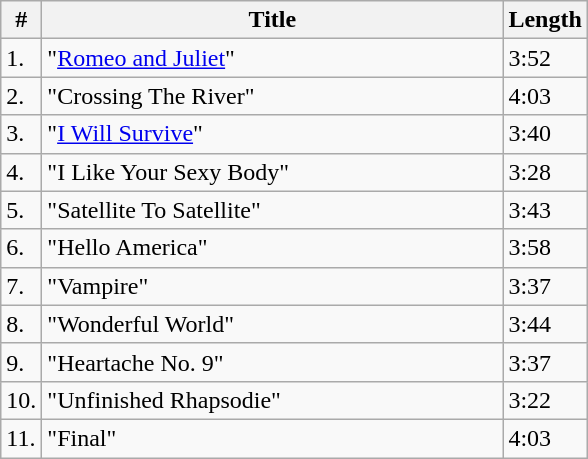<table class="wikitable">
<tr>
<th>#</th>
<th width="300">Title</th>
<th>Length</th>
</tr>
<tr>
<td>1.</td>
<td>"<a href='#'>Romeo and Juliet</a>"</td>
<td>3:52</td>
</tr>
<tr>
<td>2.</td>
<td>"Crossing The River"</td>
<td>4:03</td>
</tr>
<tr>
<td>3.</td>
<td>"<a href='#'>I Will Survive</a>"</td>
<td>3:40</td>
</tr>
<tr>
<td>4.</td>
<td>"I Like Your Sexy Body"</td>
<td>3:28</td>
</tr>
<tr>
<td>5.</td>
<td>"Satellite To Satellite"</td>
<td>3:43</td>
</tr>
<tr>
<td>6.</td>
<td>"Hello America"</td>
<td>3:58</td>
</tr>
<tr>
<td>7.</td>
<td>"Vampire"</td>
<td>3:37</td>
</tr>
<tr>
<td>8.</td>
<td>"Wonderful World"</td>
<td>3:44</td>
</tr>
<tr>
<td>9.</td>
<td>"Heartache No. 9"</td>
<td>3:37</td>
</tr>
<tr>
<td>10.</td>
<td>"Unfinished Rhapsodie"</td>
<td>3:22</td>
</tr>
<tr>
<td>11.</td>
<td>"Final"</td>
<td>4:03</td>
</tr>
</table>
